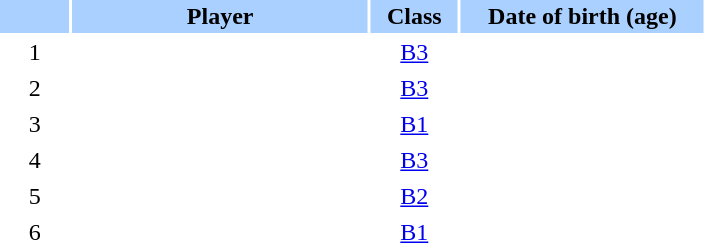<table class="sortable" border="0" cellspacing="2" cellpadding="2">
<tr style="background-color:#AAD0FF">
<th width=8%></th>
<th width=34%>Player</th>
<th width=10%>Class</th>
<th width=28%>Date of birth (age)</th>
</tr>
<tr>
<td style="text-align: center;">1</td>
<td></td>
<td style="text-align: center;"><a href='#'>B3</a></td>
<td style="text-align: center;"></td>
</tr>
<tr>
<td style="text-align: center;">2</td>
<td></td>
<td style="text-align: center;"><a href='#'>B3</a></td>
<td style="text-align: center;"></td>
</tr>
<tr>
<td style="text-align: center;">3</td>
<td></td>
<td style="text-align: center;"><a href='#'>B1</a></td>
<td style="text-align: center;"></td>
</tr>
<tr>
<td style="text-align: center;">4</td>
<td></td>
<td style="text-align: center;"><a href='#'>B3</a></td>
<td style="text-align: center;"></td>
</tr>
<tr>
<td style="text-align: center;">5</td>
<td></td>
<td style="text-align: center;"><a href='#'>B2</a></td>
<td style="text-align: center;"></td>
</tr>
<tr>
<td style="text-align: center;">6</td>
<td></td>
<td style="text-align: center;"><a href='#'>B1</a></td>
<td style="text-align: center;"></td>
</tr>
</table>
